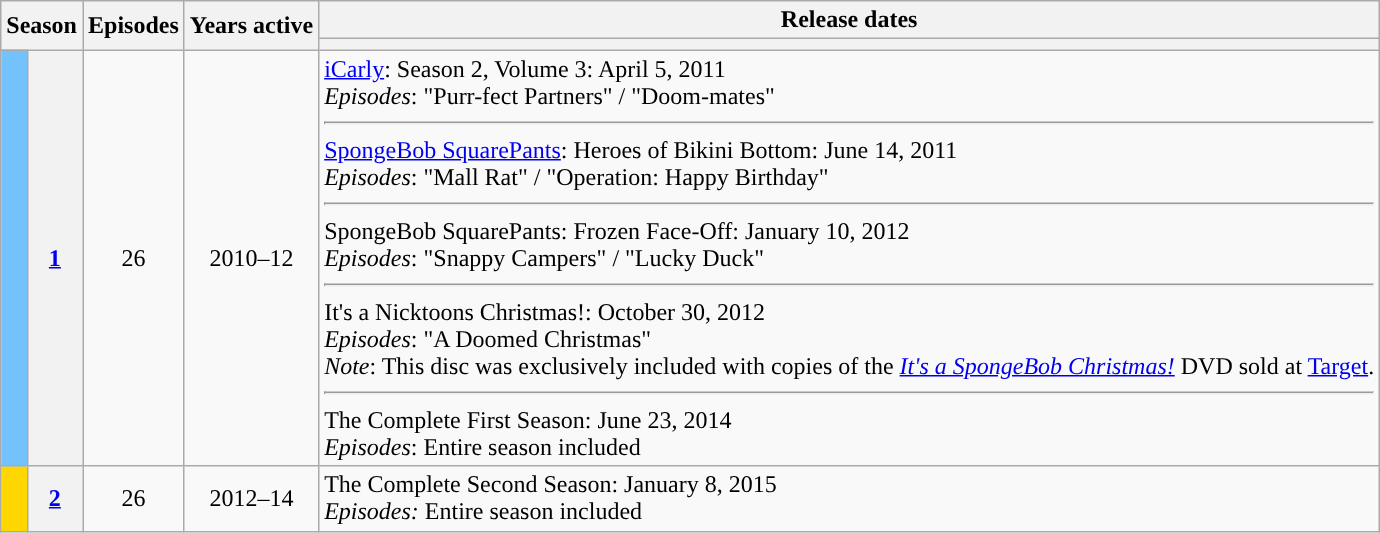<table class="wikitable">
<tr>
<th colspan=2 rowspan=2>Season</th>
<th rowspan=2>Episodes</th>
<th rowspan=2>Years active</th>
<th colspan=1>Release dates</th>
</tr>
<tr>
<th></th>
</tr>
<tr>
<th style="background:#73c2fb"></th>
<th><a href='#'>1</a></th>
<td style="text-align: center">26</td>
<td style="text-align: center">2010–12</td>
<td><a href='#'>iCarly</a>: Season 2, Volume 3: April 5, 2011<br><em>Episodes</em>: "Purr-fect Partners" / "Doom-mates"<hr><a href='#'>SpongeBob SquarePants</a>: Heroes of Bikini Bottom: June 14, 2011<br><em>Episodes</em>: "Mall Rat" / "Operation: Happy Birthday"<hr>SpongeBob SquarePants: Frozen Face-Off: January 10, 2012<br><em>Episodes</em>: "Snappy Campers" / "Lucky Duck"<hr>It's a Nicktoons Christmas!: October 30, 2012<br><em>Episodes</em>: "A Doomed Christmas"<br><em>Note</em>: This disc was exclusively included with copies of the <em><a href='#'>It's a SpongeBob Christmas!</a></em> DVD sold at <a href='#'>Target</a>.<hr>The Complete First Season: June 23, 2014<br><em>Episodes</em>: Entire season included</td>
</tr>
<tr>
<th style="background:gold"></th>
<th><a href='#'>2</a></th>
<td style="text-align: center">26</td>
<td style="text-align: center">2012–14</td>
<td>The Complete Second Season: January 8, 2015<br><em>Episodes:</em> Entire season included</td>
</tr>
</table>
